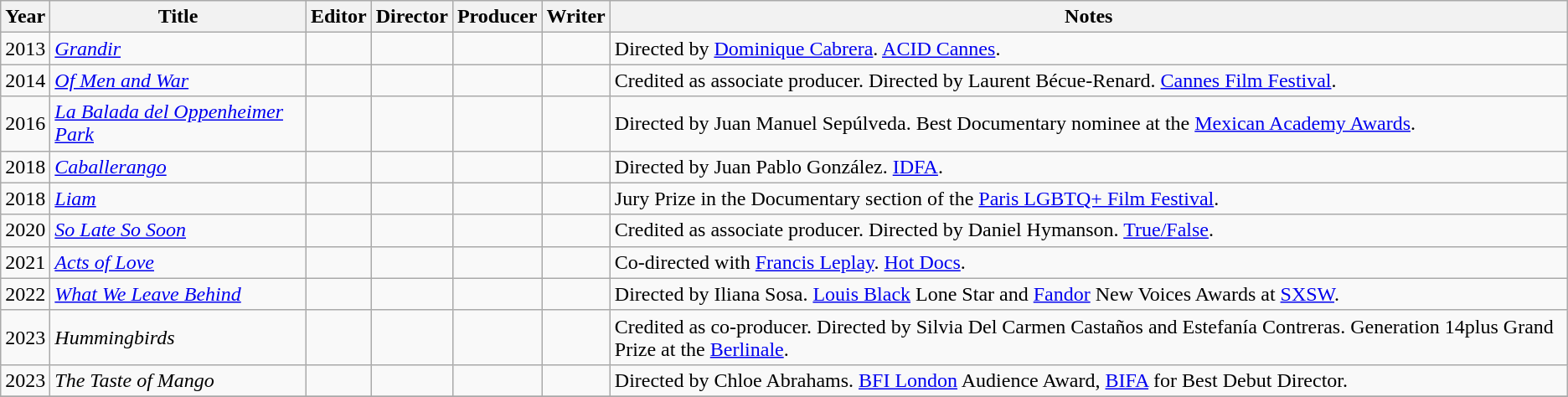<table class="wikitable sortable">
<tr>
<th>Year</th>
<th>Title</th>
<th>Editor</th>
<th>Director</th>
<th>Producer</th>
<th>Writer</th>
<th class="unsortable">Notes</th>
</tr>
<tr>
<td>2013</td>
<td><em><a href='#'>Grandir</a></em></td>
<td></td>
<td></td>
<td></td>
<td></td>
<td>Directed by <a href='#'>Dominique Cabrera</a>. <a href='#'>ACID Cannes</a>.</td>
</tr>
<tr>
<td>2014</td>
<td><em><a href='#'>Of Men and War</a></em></td>
<td></td>
<td></td>
<td></td>
<td></td>
<td>Credited as associate producer. Directed by Laurent Bécue-Renard. <a href='#'>Cannes Film Festival</a>.</td>
</tr>
<tr>
<td>2016</td>
<td><em><a href='#'>La Balada del Oppenheimer Park</a></em></td>
<td></td>
<td></td>
<td></td>
<td></td>
<td>Directed by Juan Manuel Sepúlveda. Best Documentary nominee at the <a href='#'>Mexican Academy Awards</a>.</td>
</tr>
<tr>
<td>2018</td>
<td><em><a href='#'>Caballerango</a></em></td>
<td></td>
<td></td>
<td></td>
<td></td>
<td>Directed by Juan Pablo González. <a href='#'>IDFA</a>.</td>
</tr>
<tr>
<td>2018</td>
<td><a href='#'><em>Liam</em></a></td>
<td></td>
<td></td>
<td></td>
<td></td>
<td>Jury Prize in the Documentary section of the <a href='#'>Paris LGBTQ+ Film Festival</a>.</td>
</tr>
<tr>
<td>2020</td>
<td><em><a href='#'>So Late So Soon</a></em></td>
<td></td>
<td></td>
<td></td>
<td></td>
<td>Credited as associate producer. Directed by Daniel Hymanson. <a href='#'>True/False</a>.</td>
</tr>
<tr>
<td>2021</td>
<td><a href='#'><em>Acts of Love</em></a></td>
<td></td>
<td></td>
<td></td>
<td></td>
<td>Co-directed with <a href='#'>Francis Leplay</a>. <a href='#'>Hot Docs</a>.</td>
</tr>
<tr>
<td>2022</td>
<td><a href='#'><em>What We Leave Behind</em></a></td>
<td></td>
<td></td>
<td></td>
<td></td>
<td>Directed by Iliana Sosa. <a href='#'>Louis Black</a> Lone Star and <a href='#'>Fandor</a> New Voices Awards at <a href='#'>SXSW</a>.</td>
</tr>
<tr>
<td>2023</td>
<td><em>Hummingbirds</em></td>
<td></td>
<td></td>
<td></td>
<td></td>
<td>Credited as co-producer. Directed by Silvia Del Carmen Castaños and Estefanía Contreras. Generation 14plus Grand Prize at the <a href='#'>Berlinale</a>.</td>
</tr>
<tr>
<td>2023</td>
<td><em>The Taste of Mango</em></td>
<td></td>
<td></td>
<td></td>
<td></td>
<td>Directed by Chloe Abrahams. <a href='#'>BFI London</a> Audience Award, <a href='#'>BIFA</a> for Best Debut Director.</td>
</tr>
<tr>
</tr>
</table>
